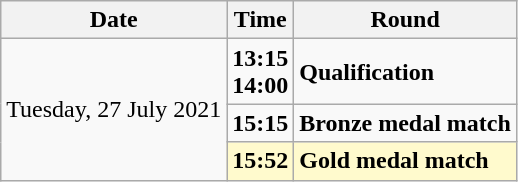<table class="wikitable">
<tr>
<th>Date</th>
<th>Time</th>
<th>Round</th>
</tr>
<tr>
<td rowspan=3>Tuesday, 27 July 2021</td>
<td><strong>13:15</strong><br><strong>14:00</strong></td>
<td><strong>Qualification</strong></td>
</tr>
<tr>
<td><strong>15:15</strong></td>
<td><strong>Bronze medal match</strong></td>
</tr>
<tr style=background:lemonchiffon>
<td><strong>15:52</strong></td>
<td><strong>Gold medal match</strong></td>
</tr>
</table>
